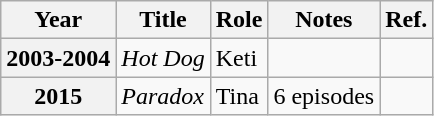<table class="wikitable sortable plainrowheaders">
<tr>
<th scope="col">Year</th>
<th scope="col">Title</th>
<th scope="col">Role</th>
<th scope="col">Notes</th>
<th scope="col">Ref.</th>
</tr>
<tr>
<th scope="row">2003-2004</th>
<td><em>Hot Dog</em></td>
<td>Keti</td>
<td></td>
<td align="center"></td>
</tr>
<tr>
<th scope="row">2015</th>
<td><em>Paradox</em></td>
<td>Tina</td>
<td>6 episodes</td>
<td align="center"></td>
</tr>
</table>
